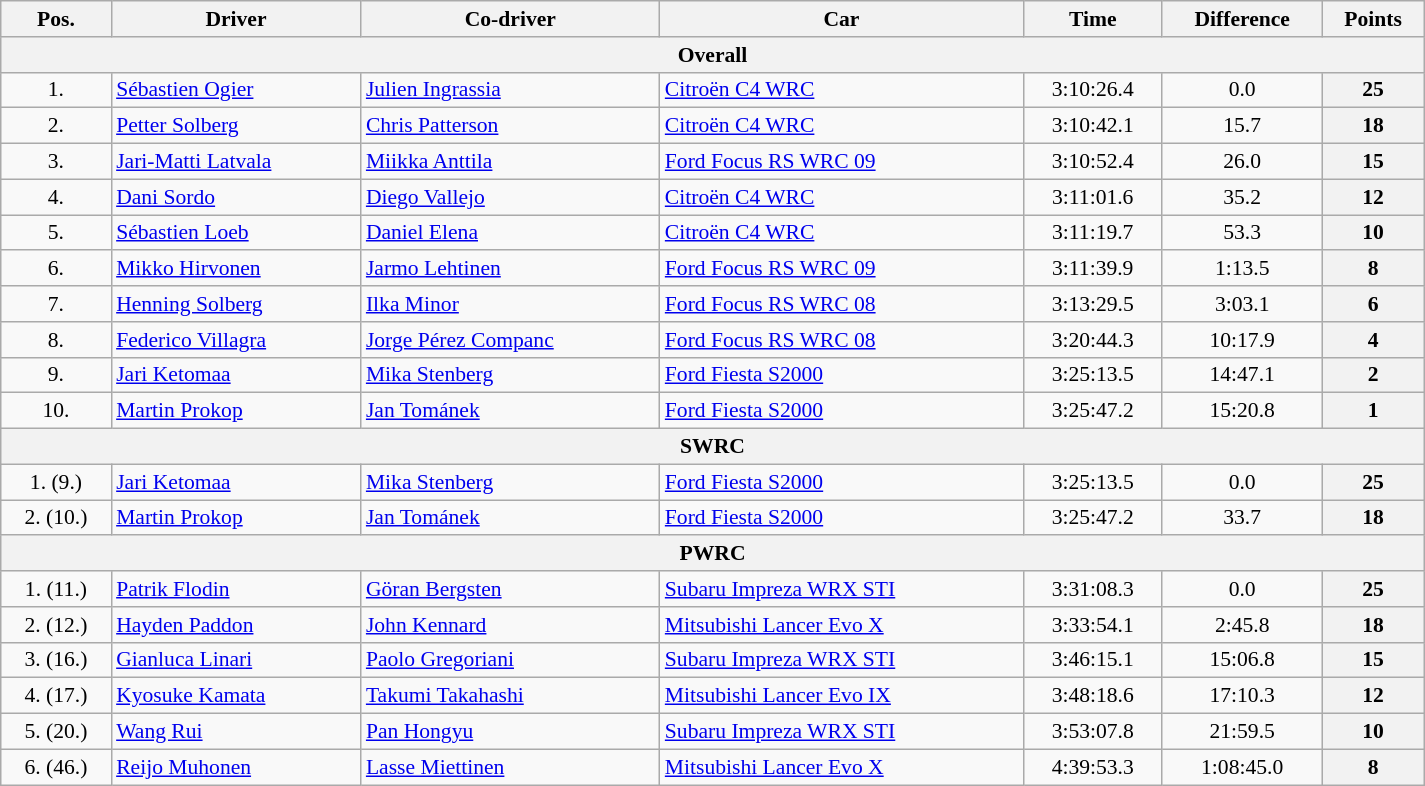<table class="wikitable" width="100%" style="text-align: center; font-size: 90%; max-width: 950px;">
<tr>
<th>Pos.</th>
<th>Driver</th>
<th>Co-driver</th>
<th>Car</th>
<th>Time</th>
<th>Difference</th>
<th>Points</th>
</tr>
<tr>
<th colspan=7>Overall</th>
</tr>
<tr>
<td>1.</td>
<td align="left"> <a href='#'>Sébastien Ogier</a></td>
<td align="left"> <a href='#'>Julien Ingrassia</a></td>
<td align="left"><a href='#'>Citroën C4 WRC</a></td>
<td>3:10:26.4</td>
<td>0.0</td>
<th>25</th>
</tr>
<tr>
<td>2.</td>
<td align="left"> <a href='#'>Petter Solberg</a></td>
<td align="left"> <a href='#'>Chris Patterson</a></td>
<td align="left"><a href='#'>Citroën C4 WRC</a></td>
<td>3:10:42.1</td>
<td>15.7</td>
<th>18</th>
</tr>
<tr>
<td>3.</td>
<td align="left"> <a href='#'>Jari-Matti Latvala</a></td>
<td align="left"> <a href='#'>Miikka Anttila</a></td>
<td align="left"><a href='#'>Ford Focus RS WRC 09</a></td>
<td>3:10:52.4</td>
<td>26.0</td>
<th>15</th>
</tr>
<tr>
<td>4.</td>
<td align="left"> <a href='#'>Dani Sordo</a></td>
<td align="left"> <a href='#'>Diego Vallejo</a></td>
<td align="left"><a href='#'>Citroën C4 WRC</a></td>
<td>3:11:01.6</td>
<td>35.2</td>
<th>12</th>
</tr>
<tr>
<td>5.</td>
<td align="left"> <a href='#'>Sébastien Loeb</a></td>
<td align="left"> <a href='#'>Daniel Elena</a></td>
<td align="left"><a href='#'>Citroën C4 WRC</a></td>
<td>3:11:19.7</td>
<td>53.3</td>
<th>10</th>
</tr>
<tr>
<td>6.</td>
<td align="left"> <a href='#'>Mikko Hirvonen</a></td>
<td align="left"> <a href='#'>Jarmo Lehtinen</a></td>
<td align="left"><a href='#'>Ford Focus RS WRC 09</a></td>
<td>3:11:39.9</td>
<td>1:13.5</td>
<th>8</th>
</tr>
<tr>
<td>7.</td>
<td align="left"> <a href='#'>Henning Solberg</a></td>
<td align="left"> <a href='#'>Ilka Minor</a></td>
<td align="left"><a href='#'>Ford Focus RS WRC 08</a></td>
<td>3:13:29.5</td>
<td>3:03.1</td>
<th>6</th>
</tr>
<tr>
<td>8.</td>
<td align="left"> <a href='#'>Federico Villagra</a></td>
<td align="left"> <a href='#'>Jorge Pérez Companc</a></td>
<td align="left"><a href='#'>Ford Focus RS WRC 08</a></td>
<td>3:20:44.3</td>
<td>10:17.9</td>
<th>4</th>
</tr>
<tr>
<td>9.</td>
<td align="left"> <a href='#'>Jari Ketomaa</a></td>
<td align="left"> <a href='#'>Mika Stenberg</a></td>
<td align="left"><a href='#'>Ford Fiesta S2000</a></td>
<td>3:25:13.5</td>
<td>14:47.1</td>
<th>2</th>
</tr>
<tr>
<td>10.</td>
<td align="left"> <a href='#'>Martin Prokop</a></td>
<td align="left"> <a href='#'>Jan Tománek</a></td>
<td align="left"><a href='#'>Ford Fiesta S2000</a></td>
<td>3:25:47.2</td>
<td>15:20.8</td>
<th>1</th>
</tr>
<tr>
<th colspan=7>SWRC</th>
</tr>
<tr>
<td>1. (9.)</td>
<td align="left"> <a href='#'>Jari Ketomaa</a></td>
<td align="left"> <a href='#'>Mika Stenberg</a></td>
<td align="left"><a href='#'>Ford Fiesta S2000</a></td>
<td>3:25:13.5</td>
<td>0.0</td>
<th>25</th>
</tr>
<tr>
<td>2. (10.)</td>
<td align="left"> <a href='#'>Martin Prokop</a></td>
<td align="left"> <a href='#'>Jan Tománek</a></td>
<td align="left"><a href='#'>Ford Fiesta S2000</a></td>
<td>3:25:47.2</td>
<td>33.7</td>
<th>18</th>
</tr>
<tr>
<th colspan=7>PWRC</th>
</tr>
<tr>
<td>1. (11.)</td>
<td align="left"> <a href='#'>Patrik Flodin</a></td>
<td align="left"> <a href='#'>Göran Bergsten</a></td>
<td align="left"><a href='#'>Subaru Impreza WRX STI</a></td>
<td>3:31:08.3</td>
<td>0.0</td>
<th>25</th>
</tr>
<tr>
<td>2. (12.)</td>
<td align="left"> <a href='#'>Hayden Paddon</a></td>
<td align="left"> <a href='#'>John Kennard</a></td>
<td align="left"><a href='#'>Mitsubishi Lancer Evo X</a></td>
<td>3:33:54.1</td>
<td>2:45.8</td>
<th>18</th>
</tr>
<tr>
<td>3. (16.)</td>
<td align="left"> <a href='#'>Gianluca Linari</a></td>
<td align="left"> <a href='#'>Paolo Gregoriani</a></td>
<td align="left"><a href='#'>Subaru Impreza WRX STI</a></td>
<td>3:46:15.1</td>
<td>15:06.8</td>
<th>15</th>
</tr>
<tr>
<td>4. (17.)</td>
<td align="left"> <a href='#'>Kyosuke Kamata</a></td>
<td align="left"> <a href='#'>Takumi Takahashi</a></td>
<td align="left"><a href='#'>Mitsubishi Lancer Evo IX</a></td>
<td>3:48:18.6</td>
<td>17:10.3</td>
<th>12</th>
</tr>
<tr>
<td>5. (20.)</td>
<td align="left"> <a href='#'>Wang Rui</a></td>
<td align="left"> <a href='#'>Pan Hongyu</a></td>
<td align="left"><a href='#'>Subaru Impreza WRX STI</a></td>
<td>3:53:07.8</td>
<td>21:59.5</td>
<th>10</th>
</tr>
<tr>
<td>6. (46.)</td>
<td align="left"> <a href='#'>Reijo Muhonen</a></td>
<td align="left"> <a href='#'>Lasse Miettinen</a></td>
<td align="left"><a href='#'>Mitsubishi Lancer Evo X</a></td>
<td>4:39:53.3</td>
<td>1:08:45.0</td>
<th>8</th>
</tr>
</table>
